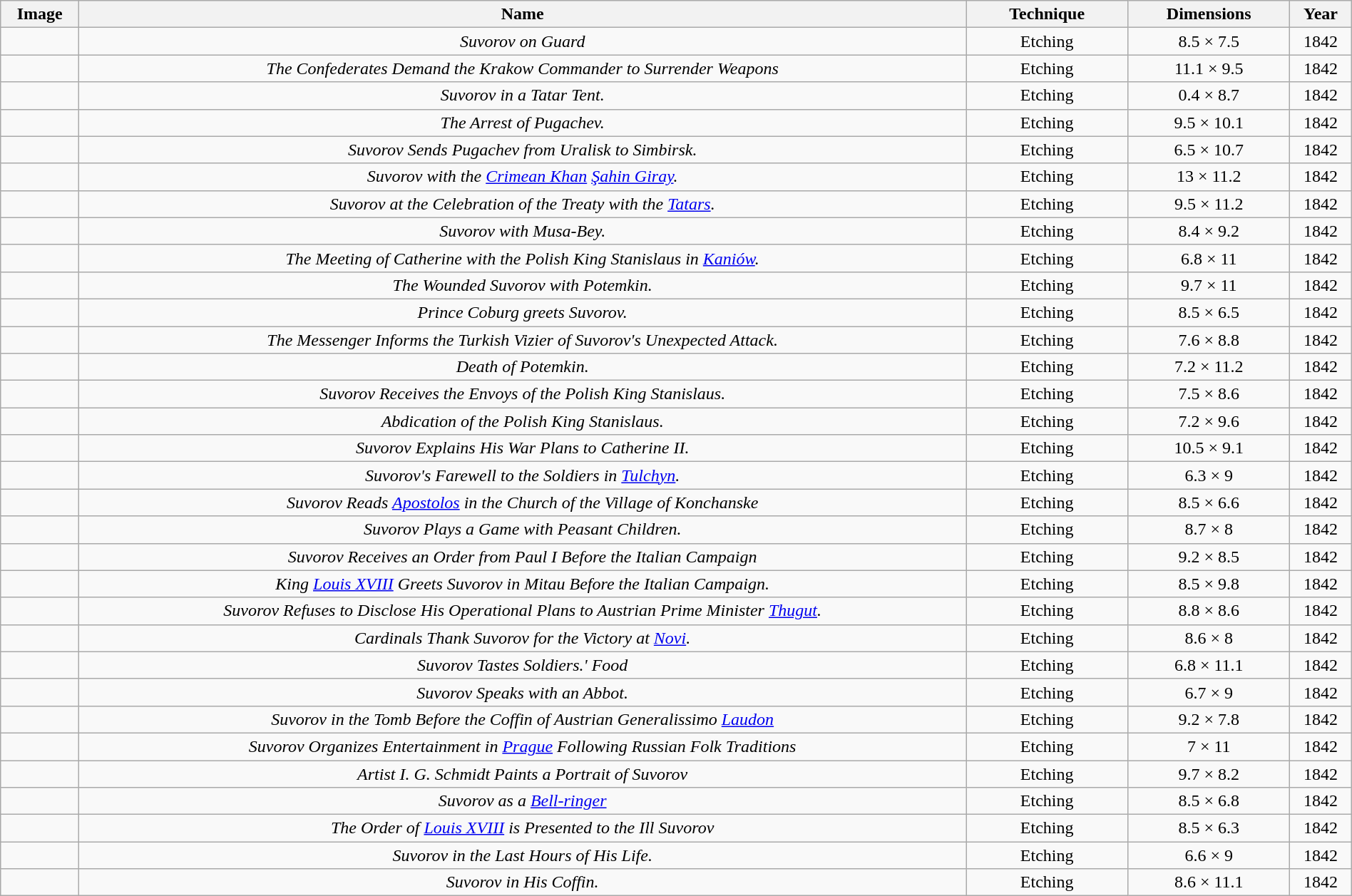<table class="wikitable sortable" style="width:100%; text-align:center;">
<tr>
<th class="unsortable">Image</th>
<th>Name</th>
<th style="min-width:6em;">Technique</th>
<th style="min-width:6em;">Dimensions</th>
<th class="unsortable">Year</th>
</tr>
<tr>
<td></td>
<td><em>Suvorov on Guard</em></td>
<td>Etching</td>
<td>8.5 × 7.5</td>
<td>1842</td>
</tr>
<tr>
<td></td>
<td><em>The Confederates Demand the Krakow Commander to Surrender Weapons</em></td>
<td>Etching</td>
<td>11.1 × 9.5</td>
<td>1842</td>
</tr>
<tr>
<td></td>
<td><em>Suvorov in a Tatar Tent.</em></td>
<td>Etching</td>
<td>0.4 × 8.7</td>
<td>1842</td>
</tr>
<tr>
<td></td>
<td><em>The Arrest of Pugachev.</em></td>
<td>Etching</td>
<td>9.5 × 10.1</td>
<td>1842</td>
</tr>
<tr>
<td></td>
<td><em>Suvorov Sends Pugachev from Uralisk to Simbirsk.</em></td>
<td>Etching</td>
<td>6.5 × 10.7</td>
<td>1842</td>
</tr>
<tr>
<td></td>
<td><em>Suvorov with the <a href='#'>Crimean Khan</a> <a href='#'>Şahin Giray</a>.</em></td>
<td>Etching</td>
<td>13 × 11.2</td>
<td>1842</td>
</tr>
<tr>
<td></td>
<td><em>Suvorov at the Celebration of the Treaty with the <a href='#'>Tatars</a>.</em></td>
<td>Etching</td>
<td>9.5 × 11.2</td>
<td>1842</td>
</tr>
<tr>
<td></td>
<td><em>Suvorov with Musa-Bey.</em></td>
<td>Etching</td>
<td>8.4 × 9.2</td>
<td>1842</td>
</tr>
<tr>
<td></td>
<td><em>The Meeting of Catherine with the Polish King Stanislaus in <a href='#'>Kaniów</a>.</em></td>
<td>Etching</td>
<td>6.8 × 11</td>
<td>1842</td>
</tr>
<tr>
<td></td>
<td><em>The Wounded Suvorov with Potemkin.</em></td>
<td>Etching</td>
<td>9.7 × 11</td>
<td>1842</td>
</tr>
<tr>
<td></td>
<td><em>Prince Coburg greets Suvorov.</em></td>
<td>Etching</td>
<td>8.5 × 6.5</td>
<td>1842</td>
</tr>
<tr>
<td></td>
<td><em>The Messenger Informs the Turkish Vizier of Suvorov's Unexpected Attack.</em></td>
<td>Etching</td>
<td>7.6 × 8.8</td>
<td>1842</td>
</tr>
<tr>
<td></td>
<td><em>Death of Potemkin.</em></td>
<td>Etching</td>
<td>7.2 × 11.2</td>
<td>1842</td>
</tr>
<tr>
<td></td>
<td><em>Suvorov Receives the Envoys of the Polish King Stanislaus.</em></td>
<td>Etching</td>
<td>7.5 × 8.6</td>
<td>1842</td>
</tr>
<tr>
<td></td>
<td><em>Abdication of the Polish King Stanislaus.</em></td>
<td>Etching</td>
<td>7.2 × 9.6</td>
<td>1842</td>
</tr>
<tr>
<td></td>
<td><em>Suvorov Explains His War Plans to Catherine II.</em></td>
<td>Etching</td>
<td>10.5 × 9.1</td>
<td>1842</td>
</tr>
<tr>
<td></td>
<td><em>Suvorov's Farewell to the Soldiers in <a href='#'>Tulchyn</a>.</em></td>
<td>Etching</td>
<td>6.3 × 9</td>
<td>1842</td>
</tr>
<tr>
<td></td>
<td><em>Suvorov Reads <a href='#'>Apostolos</a> in the Church of the Village of Konchanske</em></td>
<td>Etching</td>
<td>8.5 × 6.6</td>
<td>1842</td>
</tr>
<tr>
<td></td>
<td><em>Suvorov Plays a Game with Peasant Children.</em></td>
<td>Etching</td>
<td>8.7 × 8</td>
<td>1842</td>
</tr>
<tr>
<td></td>
<td><em>Suvorov Receives an Order from Paul I Before the Italian Campaign</em></td>
<td>Etching</td>
<td>9.2 × 8.5</td>
<td>1842</td>
</tr>
<tr>
<td></td>
<td><em>King <a href='#'>Louis XVIII</a> Greets Suvorov in Mitau Before the Italian Campaign.</em></td>
<td>Etching</td>
<td>8.5 × 9.8</td>
<td>1842</td>
</tr>
<tr>
<td></td>
<td><em>Suvorov Refuses to Disclose His Operational Plans to Austrian Prime Minister <a href='#'>Thugut</a>.</em></td>
<td>Etching</td>
<td>8.8 × 8.6</td>
<td>1842</td>
</tr>
<tr>
<td></td>
<td><em>Cardinals Thank Suvorov for the Victory at <a href='#'>Novi</a>.</em></td>
<td>Etching</td>
<td>8.6 × 8</td>
<td>1842</td>
</tr>
<tr>
<td></td>
<td><em>Suvorov Tastes Soldiers.' Food</em></td>
<td>Etching</td>
<td>6.8 × 11.1</td>
<td>1842</td>
</tr>
<tr>
<td></td>
<td><em>Suvorov Speaks with an Abbot.</em></td>
<td>Etching</td>
<td>6.7 × 9</td>
<td>1842</td>
</tr>
<tr>
<td></td>
<td><em>Suvorov in the Tomb Before the Coffin of Austrian Generalissimo <a href='#'>Laudon</a></em></td>
<td>Etching</td>
<td>9.2 × 7.8</td>
<td>1842</td>
</tr>
<tr>
<td></td>
<td><em>Suvorov Organizes Entertainment in <a href='#'>Prague</a> Following Russian Folk Traditions</em></td>
<td>Etching</td>
<td>7 × 11</td>
<td>1842</td>
</tr>
<tr>
<td></td>
<td><em>Artist I. G. Schmidt Paints a Portrait of Suvorov</em></td>
<td>Etching</td>
<td>9.7 × 8.2</td>
<td>1842</td>
</tr>
<tr>
<td></td>
<td><em>Suvorov as a <a href='#'>Bell-ringer</a></em></td>
<td>Etching</td>
<td>8.5 × 6.8</td>
<td>1842</td>
</tr>
<tr>
<td></td>
<td><em>The Order of <a href='#'>Louis XVIII</a> is Presented to the Ill Suvorov</em></td>
<td>Etching</td>
<td>8.5 × 6.3</td>
<td>1842</td>
</tr>
<tr>
<td></td>
<td><em>Suvorov in the Last Hours of His Life.</em></td>
<td>Etching</td>
<td>6.6 × 9</td>
<td>1842</td>
</tr>
<tr>
<td></td>
<td><em>Suvorov in His Coffin.</em></td>
<td>Etching</td>
<td>8.6 × 11.1</td>
<td>1842</td>
</tr>
</table>
